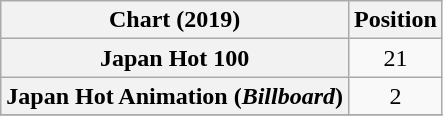<table class="wikitable plainrowheaders">
<tr>
<th>Chart (2019)</th>
<th>Position</th>
</tr>
<tr>
<th scope="row">Japan Hot 100</th>
<td align="center">21</td>
</tr>
<tr>
<th scope="row">Japan Hot Animation (<em>Billboard</em>)</th>
<td align="center">2</td>
</tr>
<tr>
</tr>
</table>
